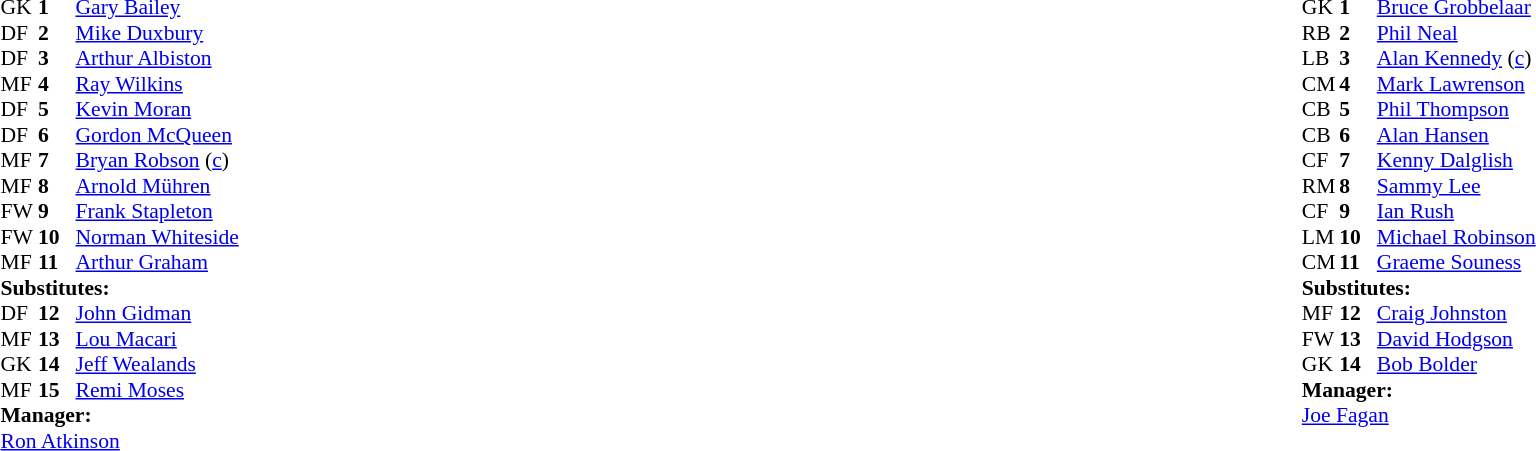<table width="100%">
<tr>
<td valign="top" width="50%"><br><table style="font-size: 90%" cellspacing="0" cellpadding="0">
<tr>
<td colspan="4"></td>
</tr>
<tr>
<th width="25"></th>
<th width="25"></th>
</tr>
<tr>
<td>GK</td>
<td><strong>1</strong></td>
<td> <a href='#'>Gary Bailey</a></td>
</tr>
<tr>
<td>DF</td>
<td><strong>2</strong></td>
<td> <a href='#'>Mike Duxbury</a></td>
</tr>
<tr>
<td>DF</td>
<td><strong>3</strong></td>
<td> <a href='#'>Arthur Albiston</a></td>
</tr>
<tr>
<td>MF</td>
<td><strong>4</strong></td>
<td> <a href='#'>Ray Wilkins</a></td>
</tr>
<tr>
<td>DF</td>
<td><strong>5</strong></td>
<td> <a href='#'>Kevin Moran</a></td>
</tr>
<tr>
<td>DF</td>
<td><strong>6</strong></td>
<td> <a href='#'>Gordon McQueen</a></td>
</tr>
<tr>
<td>MF</td>
<td><strong>7</strong></td>
<td> <a href='#'>Bryan Robson</a> (<a href='#'>c</a>)</td>
</tr>
<tr>
<td>MF</td>
<td><strong>8</strong></td>
<td> <a href='#'>Arnold Mühren</a></td>
<td></td>
<td></td>
</tr>
<tr>
<td>FW</td>
<td><strong>9</strong></td>
<td> <a href='#'>Frank Stapleton</a></td>
</tr>
<tr>
<td>FW</td>
<td><strong>10</strong></td>
<td> <a href='#'>Norman Whiteside</a></td>
</tr>
<tr>
<td>MF</td>
<td><strong>11</strong></td>
<td> <a href='#'>Arthur Graham</a></td>
</tr>
<tr>
<td colspan=4><strong>Substitutes:</strong></td>
</tr>
<tr>
<td>DF</td>
<td><strong>12</strong></td>
<td> <a href='#'>John Gidman</a></td>
<td></td>
<td></td>
</tr>
<tr>
<td>MF</td>
<td><strong>13</strong></td>
<td> <a href='#'>Lou Macari</a></td>
</tr>
<tr>
<td>GK</td>
<td><strong>14</strong></td>
<td> <a href='#'>Jeff Wealands</a></td>
</tr>
<tr>
<td>MF</td>
<td><strong>15</strong></td>
<td> <a href='#'>Remi Moses</a></td>
</tr>
<tr>
<td colspan=4><strong>Manager:</strong></td>
</tr>
<tr>
<td colspan="4"> <a href='#'>Ron Atkinson</a></td>
</tr>
</table>
</td>
<td valign="top"></td>
<td valign="top" width="50%"><br><table style="font-size: 90%" cellspacing="0" cellpadding="0" align=center>
<tr>
<td colspan="4"></td>
</tr>
<tr>
<th width="25"></th>
<th width="25"></th>
</tr>
<tr>
<td>GK</td>
<td><strong>1</strong></td>
<td> <a href='#'>Bruce Grobbelaar</a></td>
</tr>
<tr>
<td>RB</td>
<td><strong>2</strong></td>
<td> <a href='#'>Phil Neal</a></td>
</tr>
<tr>
<td>LB</td>
<td><strong>3</strong></td>
<td> <a href='#'>Alan Kennedy</a> (<a href='#'>c</a>)</td>
</tr>
<tr>
<td>CM</td>
<td><strong>4</strong></td>
<td> <a href='#'>Mark Lawrenson</a></td>
</tr>
<tr>
<td>CB</td>
<td><strong>5</strong></td>
<td> <a href='#'>Phil Thompson</a></td>
<td></td>
<td></td>
</tr>
<tr>
<td>CB</td>
<td><strong>6</strong></td>
<td> <a href='#'>Alan Hansen</a></td>
</tr>
<tr>
<td>CF</td>
<td><strong>7</strong></td>
<td> <a href='#'>Kenny Dalglish</a></td>
</tr>
<tr>
<td>RM</td>
<td><strong>8</strong></td>
<td> <a href='#'>Sammy Lee</a></td>
</tr>
<tr>
<td>CF</td>
<td><strong>9</strong></td>
<td> <a href='#'>Ian Rush</a></td>
</tr>
<tr>
<td>LM</td>
<td><strong>10</strong></td>
<td> <a href='#'>Michael Robinson</a></td>
<td></td>
<td></td>
</tr>
<tr>
<td>CM</td>
<td><strong>11</strong></td>
<td> <a href='#'>Graeme Souness</a></td>
</tr>
<tr>
<td colspan="4"><strong>Substitutes:</strong></td>
</tr>
<tr>
<td>MF</td>
<td><strong>12</strong></td>
<td> <a href='#'>Craig Johnston</a></td>
<td></td>
<td></td>
</tr>
<tr>
<td>FW</td>
<td><strong>13</strong></td>
<td> <a href='#'>David Hodgson</a></td>
<td></td>
<td></td>
</tr>
<tr>
<td>GK</td>
<td><strong>14</strong></td>
<td> <a href='#'>Bob Bolder</a></td>
</tr>
<tr>
<td colspan="4"><strong>Manager:</strong></td>
</tr>
<tr>
<td colspan="4"> <a href='#'>Joe Fagan</a></td>
</tr>
</table>
</td>
</tr>
</table>
